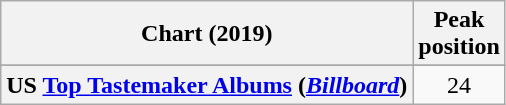<table class="wikitable sortable plainrowheaders" style="text-align:center">
<tr>
<th scope="col">Chart (2019)</th>
<th scope="col">Peak<br>position</th>
</tr>
<tr>
</tr>
<tr>
</tr>
<tr>
<th scope="row">US <a href='#'>Top Tastemaker Albums</a> (<em><a href='#'>Billboard</a></em>)</th>
<td>24</td>
</tr>
</table>
